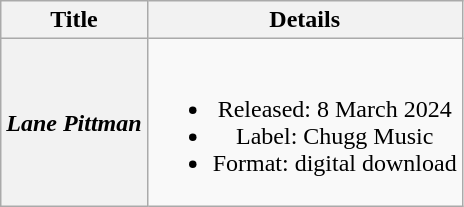<table class="wikitable plainrowheaders" style="text-align:center;" border="1">
<tr>
<th>Title</th>
<th>Details</th>
</tr>
<tr>
<th scope="row"><em>Lane Pittman </em></th>
<td><br><ul><li>Released: 8 March 2024</li><li>Label: Chugg Music</li><li>Format: digital download</li></ul></td>
</tr>
</table>
